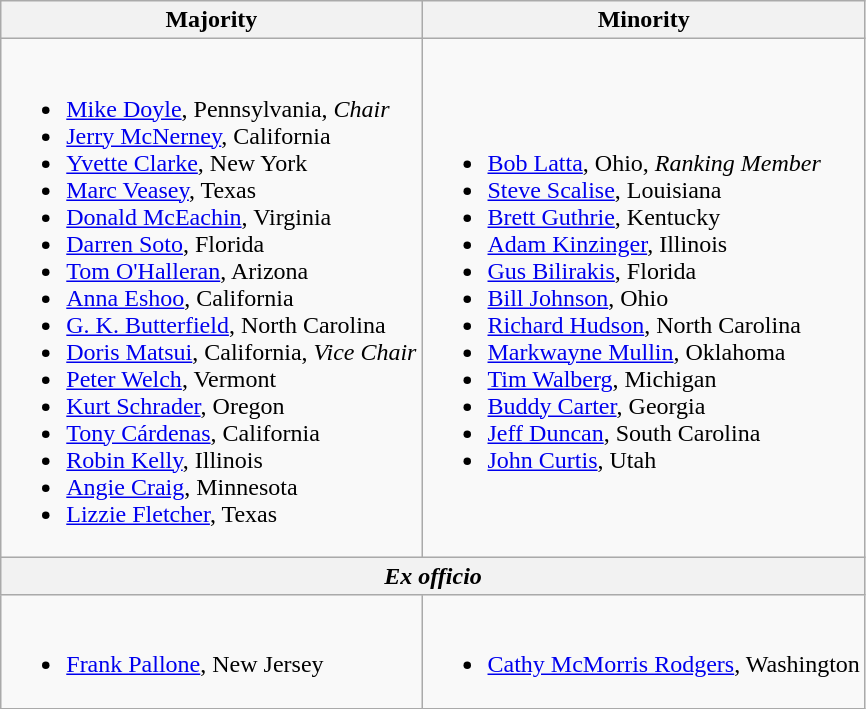<table class=wikitable>
<tr>
<th>Majority</th>
<th>Minority</th>
</tr>
<tr>
<td><br><ul><li><a href='#'>Mike Doyle</a>, Pennsylvania, <em>Chair</em></li><li><a href='#'>Jerry McNerney</a>, California</li><li><a href='#'>Yvette Clarke</a>, New York</li><li><a href='#'>Marc Veasey</a>, Texas</li><li><a href='#'>Donald McEachin</a>, Virginia</li><li><a href='#'>Darren Soto</a>, Florida</li><li><a href='#'>Tom O'Halleran</a>, Arizona</li><li><a href='#'>Anna Eshoo</a>, California</li><li><a href='#'>G. K. Butterfield</a>, North Carolina</li><li><a href='#'>Doris Matsui</a>, California, <em>Vice Chair</em></li><li><a href='#'>Peter Welch</a>, Vermont</li><li><a href='#'>Kurt Schrader</a>, Oregon</li><li><a href='#'>Tony Cárdenas</a>, California</li><li><a href='#'>Robin Kelly</a>, Illinois</li><li><a href='#'>Angie Craig</a>, Minnesota</li><li><a href='#'>Lizzie Fletcher</a>, Texas</li></ul></td>
<td><br><ul><li><a href='#'>Bob Latta</a>, Ohio, <em>Ranking Member</em></li><li><a href='#'>Steve Scalise</a>, Louisiana</li><li><a href='#'>Brett Guthrie</a>, Kentucky</li><li><a href='#'>Adam Kinzinger</a>, Illinois</li><li><a href='#'>Gus Bilirakis</a>, Florida</li><li><a href='#'>Bill Johnson</a>, Ohio</li><li><a href='#'>Richard Hudson</a>, North Carolina</li><li><a href='#'>Markwayne Mullin</a>, Oklahoma</li><li><a href='#'>Tim Walberg</a>, Michigan</li><li><a href='#'>Buddy Carter</a>, Georgia</li><li><a href='#'>Jeff Duncan</a>, South Carolina</li><li><a href='#'>John Curtis</a>, Utah</li></ul></td>
</tr>
<tr>
<th colspan=2><em>Ex officio</em></th>
</tr>
<tr>
<td><br><ul><li><a href='#'>Frank Pallone</a>, New Jersey</li></ul></td>
<td><br><ul><li><a href='#'>Cathy McMorris Rodgers</a>, Washington</li></ul></td>
</tr>
</table>
